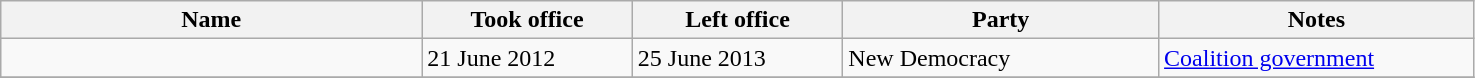<table class="wikitable">
<tr>
<th width="20%">Name</th>
<th width="10%">Took office</th>
<th width="10%">Left office</th>
<th width="15%">Party</th>
<th width="15%">Notes</th>
</tr>
<tr>
<td></td>
<td>21 June 2012</td>
<td>25 June 2013</td>
<td>New Democracy</td>
<td><a href='#'>Coalition government</a></td>
</tr>
<tr>
</tr>
</table>
